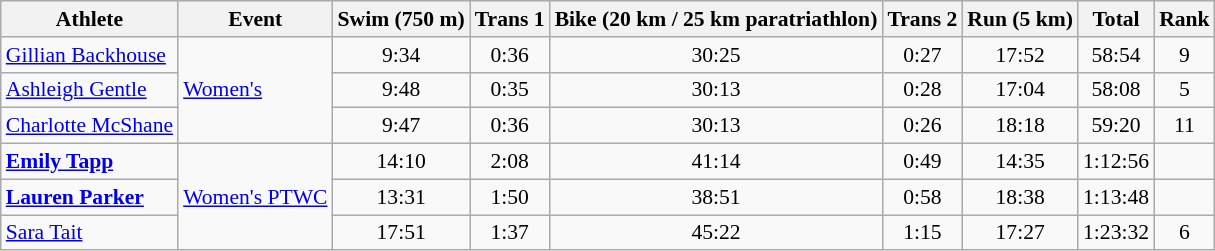<table class=wikitable style=font-size:90%;text-align:center>
<tr>
<th>Athlete</th>
<th>Event</th>
<th>Swim (750 m)</th>
<th>Trans 1</th>
<th>Bike (20 km / 25 km paratriathlon)</th>
<th>Trans 2</th>
<th>Run (5 km)</th>
<th>Total</th>
<th>Rank</th>
</tr>
<tr>
<td align=left><a href='#'>Gillian Backhouse</a></td>
<td align=left rowspan=3><a href='#'>Women's</a></td>
<td>9:34</td>
<td>0:36</td>
<td>30:25</td>
<td>0:27</td>
<td>17:52</td>
<td>58:54</td>
<td>9</td>
</tr>
<tr>
<td align=left><a href='#'>Ashleigh Gentle</a></td>
<td>9:48</td>
<td>0:35</td>
<td>30:13</td>
<td>0:28</td>
<td>17:04</td>
<td>58:08</td>
<td>5</td>
</tr>
<tr>
<td align=left><a href='#'>Charlotte McShane</a></td>
<td>9:47</td>
<td>0:36</td>
<td>30:13</td>
<td>0:26</td>
<td>18:18</td>
<td>59:20</td>
<td>11</td>
</tr>
<tr>
<td align=left><strong><a href='#'>Emily Tapp</a></strong></td>
<td align=left rowspan=3><a href='#'>Women's PTWC</a></td>
<td>14:10</td>
<td>2:08</td>
<td>41:14</td>
<td>0:49</td>
<td>14:35</td>
<td>1:12:56</td>
<td></td>
</tr>
<tr>
<td align=left><strong><a href='#'>Lauren Parker</a></strong></td>
<td>13:31</td>
<td>1:50</td>
<td>38:51</td>
<td>0:58</td>
<td>18:38</td>
<td>1:13:48</td>
<td></td>
</tr>
<tr>
<td align=left><a href='#'>Sara Tait</a></td>
<td>17:51</td>
<td>1:37</td>
<td>45:22</td>
<td>1:15</td>
<td>17:27</td>
<td>1:23:32</td>
<td>6</td>
</tr>
</table>
